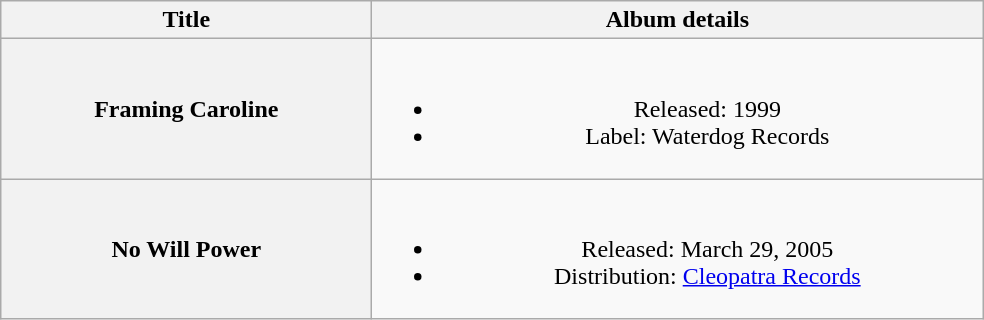<table class="wikitable plainrowheaders" style="text-align:center;" border="1">
<tr>
<th scope="col" style="width:15em;">Title</th>
<th scope="col" style="width:25em;">Album details</th>
</tr>
<tr>
<th scope="row"><strong>Framing Caroline</strong></th>
<td><br><ul><li>Released: 1999</li><li>Label: Waterdog Records</li></ul></td>
</tr>
<tr>
<th scope="row"><strong>No Will Power</strong></th>
<td><br><ul><li>Released: March 29, 2005</li><li>Distribution: <a href='#'>Cleopatra Records</a></li></ul></td>
</tr>
</table>
